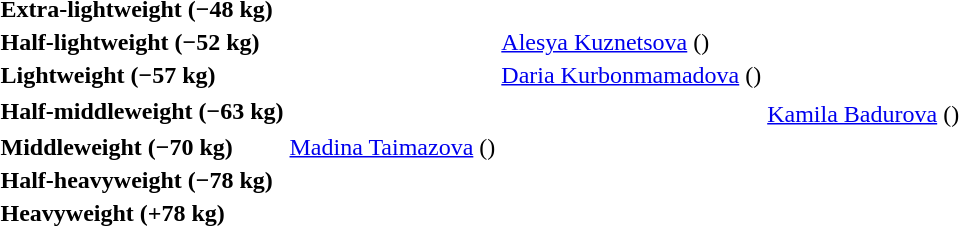<table>
<tr>
<th rowspan=2 style="text-align:left;">Extra-lightweight (−48 kg)</th>
<td rowspan=2></td>
<td rowspan=2></td>
<td></td>
</tr>
<tr>
<td></td>
</tr>
<tr>
<th rowspan=2 style="text-align:left;">Half-lightweight (−52 kg)</th>
<td rowspan=2></td>
<td rowspan=2> <a href='#'>Alesya Kuznetsova</a> <span>()</span></td>
<td></td>
</tr>
<tr>
<td></td>
</tr>
<tr>
<th rowspan=2 style="text-align:left;">Lightweight (−57 kg)</th>
<td rowspan=2></td>
<td rowspan=2> <a href='#'>Daria Kurbonmamadova</a> <span>()</span></td>
<td></td>
</tr>
<tr>
<td></td>
</tr>
<tr>
<th rowspan=2 style="text-align:left;">Half-middleweight (−63 kg)</th>
<td rowspan=2></td>
<td rowspan=2></td>
<td></td>
</tr>
<tr>
<td> <a href='#'>Kamila Badurova</a> <span>()</span></td>
</tr>
<tr>
<th rowspan=2 style="text-align:left;">Middleweight (−70 kg)</th>
<td rowspan=2> <a href='#'>Madina Taimazova</a> <span>()</span></td>
<td rowspan=2></td>
<td></td>
</tr>
<tr>
<td></td>
</tr>
<tr>
<th rowspan=2 style="text-align:left;">Half-heavyweight (−78 kg)</th>
<td rowspan=2></td>
<td rowspan=2></td>
<td></td>
</tr>
<tr>
<td></td>
</tr>
<tr>
<th rowspan=2 style="text-align:left;">Heavyweight (+78 kg)</th>
<td rowspan=2></td>
<td rowspan=2></td>
<td></td>
</tr>
<tr>
<td></td>
</tr>
</table>
